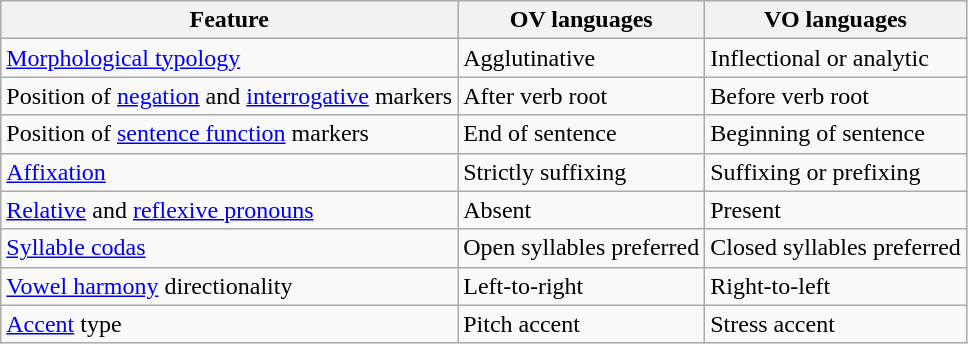<table class="wikitable">
<tr>
<th>Feature</th>
<th>OV languages</th>
<th>VO languages</th>
</tr>
<tr>
<td><a href='#'>Morphological typology</a></td>
<td>Agglutinative</td>
<td>Inflectional or analytic</td>
</tr>
<tr>
<td>Position of <a href='#'>negation</a> and <a href='#'>interrogative</a> markers</td>
<td>After verb root</td>
<td>Before verb root</td>
</tr>
<tr>
<td>Position of <a href='#'>sentence function</a> markers</td>
<td>End of sentence</td>
<td>Beginning of sentence</td>
</tr>
<tr>
<td><a href='#'>Affixation</a></td>
<td>Strictly suffixing</td>
<td>Suffixing or prefixing</td>
</tr>
<tr>
<td><a href='#'>Relative</a> and <a href='#'>reflexive pronouns</a></td>
<td>Absent</td>
<td>Present</td>
</tr>
<tr>
<td><a href='#'>Syllable codas</a></td>
<td>Open syllables preferred</td>
<td>Closed syllables preferred</td>
</tr>
<tr>
<td><a href='#'>Vowel harmony</a> directionality</td>
<td>Left-to-right</td>
<td>Right-to-left</td>
</tr>
<tr>
<td><a href='#'>Accent</a> type</td>
<td>Pitch accent</td>
<td>Stress accent</td>
</tr>
</table>
